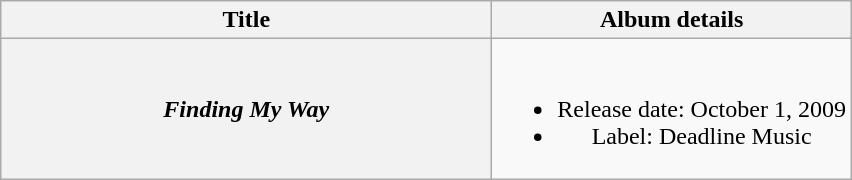<table class="wikitable plainrowheaders" style="text-align:center;">
<tr>
<th scope="col" style="width:20em;">Title</th>
<th scope="col">Album details</th>
</tr>
<tr>
<th scope="row"><em>Finding My Way</em></th>
<td><br><ul><li>Release date: October 1, 2009</li><li>Label: Deadline Music</li></ul></td>
</tr>
</table>
